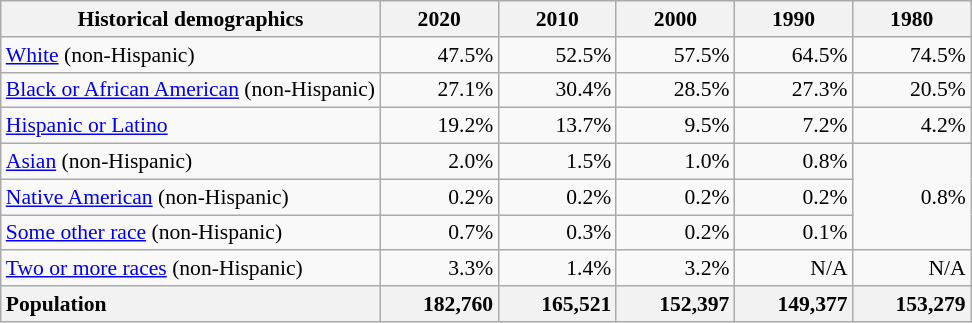<table class="wikitable" style="font-size: 90%; text-align: right;">
<tr>
<th>Historical demographics</th>
<th style="width: 5em;">2020</th>
<th style="width: 5em;">2010</th>
<th style="width: 5em;">2000</th>
<th style="width: 5em;">1990</th>
<th style="width: 5em;">1980</th>
</tr>
<tr>
<td style="text-align:left"><a href='#'>White</a> (non-Hispanic)</td>
<td>47.5%</td>
<td>52.5%</td>
<td>57.5%</td>
<td>64.5%</td>
<td>74.5%</td>
</tr>
<tr>
<td style="text-align:left"><a href='#'>Black or African American</a> (non-Hispanic)</td>
<td>27.1%</td>
<td>30.4%</td>
<td>28.5%</td>
<td>27.3%</td>
<td>20.5%</td>
</tr>
<tr>
<td style="text-align:left"><a href='#'>Hispanic or Latino</a></td>
<td>19.2%</td>
<td>13.7%</td>
<td>9.5%</td>
<td>7.2%</td>
<td>4.2%</td>
</tr>
<tr>
<td style="text-align:left"><a href='#'>Asian</a> (non-Hispanic)</td>
<td>2.0%</td>
<td>1.5%</td>
<td>1.0%</td>
<td>0.8%</td>
<td rowspan="3">0.8%</td>
</tr>
<tr>
<td style="text-align:left"><a href='#'>Native American</a> (non-Hispanic)</td>
<td>0.2%</td>
<td>0.2%</td>
<td>0.2%</td>
<td>0.2%</td>
</tr>
<tr>
<td style="text-align:left"><a href='#'>Some other race</a> (non-Hispanic)</td>
<td>0.7%</td>
<td>0.3%</td>
<td>0.2%</td>
<td>0.1%</td>
</tr>
<tr>
<td style="text-align:left"><a href='#'>Two or more races</a> (non-Hispanic)</td>
<td>3.3%</td>
<td>1.4%</td>
<td>3.2%</td>
<td>N/A</td>
<td>N/A</td>
</tr>
<tr>
<th style="text-align:left">Population</th>
<th style="text-align:right">182,760</th>
<th style="text-align:right">165,521</th>
<th style="text-align:right">152,397</th>
<th style="text-align:right">149,377</th>
<th style="text-align:right">153,279</th>
</tr>
</table>
